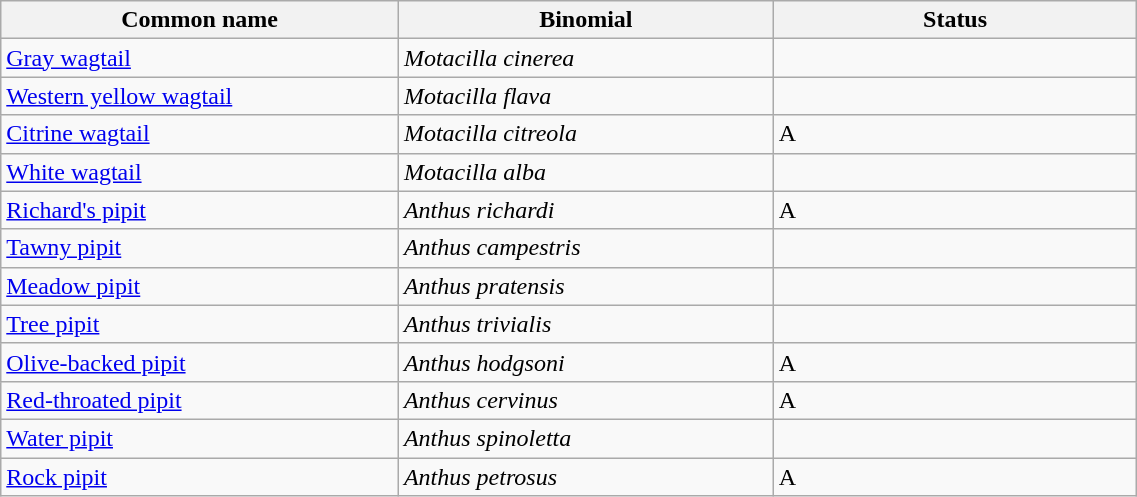<table width=60% class="wikitable">
<tr>
<th width=35%>Common name</th>
<th width=33%>Binomial</th>
<th width=32%>Status</th>
</tr>
<tr>
<td><a href='#'>Gray wagtail</a></td>
<td><em>Motacilla cinerea</em></td>
<td></td>
</tr>
<tr>
<td><a href='#'>Western yellow wagtail</a></td>
<td><em>Motacilla flava</em></td>
<td></td>
</tr>
<tr>
<td><a href='#'>Citrine wagtail</a></td>
<td><em>Motacilla citreola</em></td>
<td>A</td>
</tr>
<tr>
<td><a href='#'>White wagtail</a></td>
<td><em>Motacilla alba</em></td>
<td></td>
</tr>
<tr>
<td><a href='#'>Richard's pipit</a></td>
<td><em>Anthus richardi</em></td>
<td>A</td>
</tr>
<tr>
<td><a href='#'>Tawny pipit</a></td>
<td><em>Anthus campestris</em></td>
<td></td>
</tr>
<tr>
<td><a href='#'>Meadow pipit</a></td>
<td><em>Anthus pratensis</em></td>
<td></td>
</tr>
<tr>
<td><a href='#'>Tree pipit</a></td>
<td><em>Anthus trivialis</em></td>
<td></td>
</tr>
<tr>
<td><a href='#'>Olive-backed pipit</a></td>
<td><em>Anthus hodgsoni</em></td>
<td>A</td>
</tr>
<tr>
<td><a href='#'>Red-throated pipit</a></td>
<td><em>Anthus cervinus</em></td>
<td>A</td>
</tr>
<tr>
<td><a href='#'>Water pipit</a></td>
<td><em>Anthus spinoletta</em></td>
<td></td>
</tr>
<tr>
<td><a href='#'>Rock pipit</a></td>
<td><em>Anthus petrosus</em></td>
<td>A</td>
</tr>
</table>
